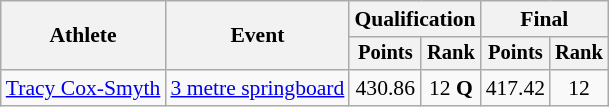<table class="wikitable" style="font-size:90%">
<tr>
<th rowspan=2>Athlete</th>
<th rowspan=2>Event</th>
<th colspan=2>Qualification</th>
<th colspan=2>Final</th>
</tr>
<tr style="font-size:95%">
<th>Points</th>
<th>Rank</th>
<th>Points</th>
<th>Rank</th>
</tr>
<tr align=center>
<td align=left><a href='#'>Tracy Cox-Smyth</a></td>
<td align=left><a href='#'>3 metre springboard</a></td>
<td>430.86</td>
<td>12 <strong>Q</strong></td>
<td>417.42</td>
<td>12</td>
</tr>
</table>
